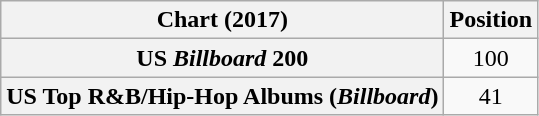<table class="wikitable sortable plainrowheaders" style="text-align:center">
<tr>
<th scope="col">Chart (2017)</th>
<th scope="col">Position</th>
</tr>
<tr>
<th scope="row">US <em>Billboard</em> 200</th>
<td>100</td>
</tr>
<tr>
<th scope="row">US Top R&B/Hip-Hop Albums (<em>Billboard</em>)</th>
<td>41</td>
</tr>
</table>
